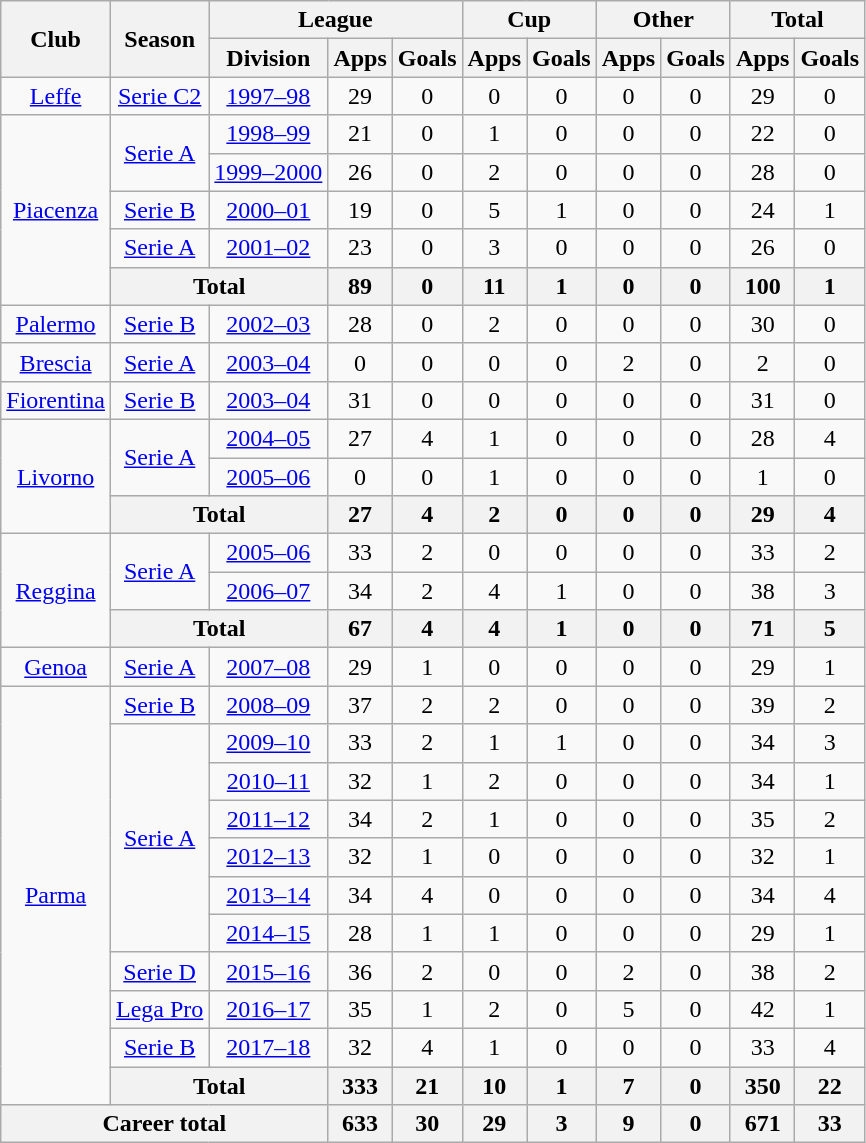<table class="wikitable" style="text-align:center">
<tr>
<th rowspan=2>Club</th>
<th rowspan=2>Season</th>
<th colspan=3>League</th>
<th colspan=2>Cup</th>
<th colspan=2>Other</th>
<th colspan=2>Total</th>
</tr>
<tr>
<th>Division</th>
<th>Apps</th>
<th>Goals</th>
<th>Apps</th>
<th>Goals</th>
<th>Apps</th>
<th>Goals</th>
<th>Apps</th>
<th>Goals</th>
</tr>
<tr>
<td><a href='#'>Leffe</a></td>
<td><a href='#'>Serie C2</a></td>
<td><a href='#'>1997–98</a></td>
<td>29</td>
<td>0</td>
<td>0</td>
<td>0</td>
<td>0</td>
<td>0</td>
<td>29</td>
<td>0</td>
</tr>
<tr>
<td rowspan=5><a href='#'>Piacenza</a></td>
<td rowspan=2><a href='#'>Serie A</a></td>
<td><a href='#'>1998–99</a></td>
<td>21</td>
<td>0</td>
<td>1</td>
<td>0</td>
<td>0</td>
<td>0</td>
<td>22</td>
<td>0</td>
</tr>
<tr>
<td><a href='#'>1999–2000</a></td>
<td>26</td>
<td>0</td>
<td>2</td>
<td>0</td>
<td>0</td>
<td>0</td>
<td>28</td>
<td>0</td>
</tr>
<tr>
<td><a href='#'>Serie B</a></td>
<td><a href='#'>2000–01</a></td>
<td>19</td>
<td>0</td>
<td>5</td>
<td>1</td>
<td>0</td>
<td>0</td>
<td>24</td>
<td>1</td>
</tr>
<tr>
<td><a href='#'>Serie A</a></td>
<td><a href='#'>2001–02</a></td>
<td>23</td>
<td>0</td>
<td>3</td>
<td>0</td>
<td>0</td>
<td>0</td>
<td>26</td>
<td>0</td>
</tr>
<tr>
<th colspan=2>Total</th>
<th>89</th>
<th>0</th>
<th>11</th>
<th>1</th>
<th>0</th>
<th>0</th>
<th>100</th>
<th>1</th>
</tr>
<tr>
<td><a href='#'>Palermo</a></td>
<td><a href='#'>Serie B</a></td>
<td><a href='#'>2002–03</a></td>
<td>28</td>
<td>0</td>
<td>2</td>
<td>0</td>
<td>0</td>
<td>0</td>
<td>30</td>
<td>0</td>
</tr>
<tr>
<td><a href='#'>Brescia</a></td>
<td><a href='#'>Serie A</a></td>
<td><a href='#'>2003–04</a></td>
<td>0</td>
<td>0</td>
<td>0</td>
<td>0</td>
<td>2</td>
<td>0</td>
<td>2</td>
<td>0</td>
</tr>
<tr>
<td><a href='#'>Fiorentina</a></td>
<td><a href='#'>Serie B</a></td>
<td><a href='#'>2003–04</a></td>
<td>31</td>
<td>0</td>
<td>0</td>
<td>0</td>
<td>0</td>
<td>0</td>
<td>31</td>
<td>0</td>
</tr>
<tr>
<td rowspan=3><a href='#'>Livorno</a></td>
<td rowspan=2><a href='#'>Serie A</a></td>
<td><a href='#'>2004–05</a></td>
<td>27</td>
<td>4</td>
<td>1</td>
<td>0</td>
<td>0</td>
<td>0</td>
<td>28</td>
<td>4</td>
</tr>
<tr>
<td><a href='#'>2005–06</a></td>
<td>0</td>
<td>0</td>
<td>1</td>
<td>0</td>
<td>0</td>
<td>0</td>
<td>1</td>
<td>0</td>
</tr>
<tr>
<th colspan=2>Total</th>
<th>27</th>
<th>4</th>
<th>2</th>
<th>0</th>
<th>0</th>
<th>0</th>
<th>29</th>
<th>4</th>
</tr>
<tr>
<td rowspan=3><a href='#'>Reggina</a></td>
<td rowspan=2><a href='#'>Serie A</a></td>
<td><a href='#'>2005–06</a></td>
<td>33</td>
<td>2</td>
<td>0</td>
<td>0</td>
<td>0</td>
<td>0</td>
<td>33</td>
<td>2</td>
</tr>
<tr>
<td><a href='#'>2006–07</a></td>
<td>34</td>
<td>2</td>
<td>4</td>
<td>1</td>
<td>0</td>
<td>0</td>
<td>38</td>
<td>3</td>
</tr>
<tr>
<th colspan=2>Total</th>
<th>67</th>
<th>4</th>
<th>4</th>
<th>1</th>
<th>0</th>
<th>0</th>
<th>71</th>
<th>5</th>
</tr>
<tr>
<td><a href='#'>Genoa</a></td>
<td><a href='#'>Serie A</a></td>
<td><a href='#'>2007–08</a></td>
<td>29</td>
<td>1</td>
<td>0</td>
<td>0</td>
<td>0</td>
<td>0</td>
<td>29</td>
<td>1</td>
</tr>
<tr>
<td rowspan=11><a href='#'>Parma</a></td>
<td><a href='#'>Serie B</a></td>
<td><a href='#'>2008–09</a></td>
<td>37</td>
<td>2</td>
<td>2</td>
<td>0</td>
<td>0</td>
<td>0</td>
<td>39</td>
<td>2</td>
</tr>
<tr>
<td rowspan=6><a href='#'>Serie A</a></td>
<td><a href='#'>2009–10</a></td>
<td>33</td>
<td>2</td>
<td>1</td>
<td>1</td>
<td>0</td>
<td>0</td>
<td>34</td>
<td>3</td>
</tr>
<tr>
<td><a href='#'>2010–11</a></td>
<td>32</td>
<td>1</td>
<td>2</td>
<td>0</td>
<td>0</td>
<td>0</td>
<td>34</td>
<td>1</td>
</tr>
<tr>
<td><a href='#'>2011–12</a></td>
<td>34</td>
<td>2</td>
<td>1</td>
<td>0</td>
<td>0</td>
<td>0</td>
<td>35</td>
<td>2</td>
</tr>
<tr>
<td><a href='#'>2012–13</a></td>
<td>32</td>
<td>1</td>
<td>0</td>
<td>0</td>
<td>0</td>
<td>0</td>
<td>32</td>
<td>1</td>
</tr>
<tr>
<td><a href='#'>2013–14</a></td>
<td>34</td>
<td>4</td>
<td>0</td>
<td>0</td>
<td>0</td>
<td>0</td>
<td>34</td>
<td>4</td>
</tr>
<tr>
<td><a href='#'>2014–15</a></td>
<td>28</td>
<td>1</td>
<td>1</td>
<td>0</td>
<td>0</td>
<td>0</td>
<td>29</td>
<td>1</td>
</tr>
<tr>
<td><a href='#'>Serie D</a></td>
<td><a href='#'>2015–16</a></td>
<td>36</td>
<td>2</td>
<td>0</td>
<td>0</td>
<td>2</td>
<td>0</td>
<td>38</td>
<td>2</td>
</tr>
<tr>
<td><a href='#'>Lega Pro</a></td>
<td><a href='#'>2016–17</a></td>
<td>35</td>
<td>1</td>
<td>2</td>
<td>0</td>
<td>5</td>
<td>0</td>
<td>42</td>
<td>1</td>
</tr>
<tr>
<td><a href='#'>Serie B</a></td>
<td><a href='#'>2017–18</a></td>
<td>32</td>
<td>4</td>
<td>1</td>
<td>0</td>
<td>0</td>
<td>0</td>
<td>33</td>
<td>4</td>
</tr>
<tr>
<th colspan=2>Total</th>
<th>333</th>
<th>21</th>
<th>10</th>
<th>1</th>
<th>7</th>
<th>0</th>
<th>350</th>
<th>22</th>
</tr>
<tr>
<th colspan=3>Career total</th>
<th>633</th>
<th>30</th>
<th>29</th>
<th>3</th>
<th>9</th>
<th>0</th>
<th>671</th>
<th>33</th>
</tr>
</table>
